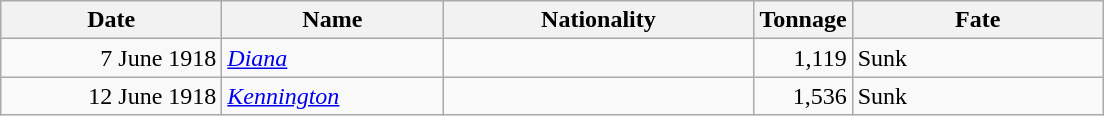<table class="wikitable sortable">
<tr>
<th width="140px">Date</th>
<th width="140px">Name</th>
<th width="200px">Nationality</th>
<th width="25px">Tonnage</th>
<th width="160px">Fate</th>
</tr>
<tr>
<td align="right">7 June 1918</td>
<td align="left"><a href='#'><em>Diana</em></a></td>
<td align="left"></td>
<td align="right">1,119</td>
<td align="left">Sunk</td>
</tr>
<tr>
<td align="right">12 June 1918</td>
<td align="left"><a href='#'><em>Kennington</em></a></td>
<td align="left"></td>
<td align="right">1,536</td>
<td align="left">Sunk</td>
</tr>
</table>
